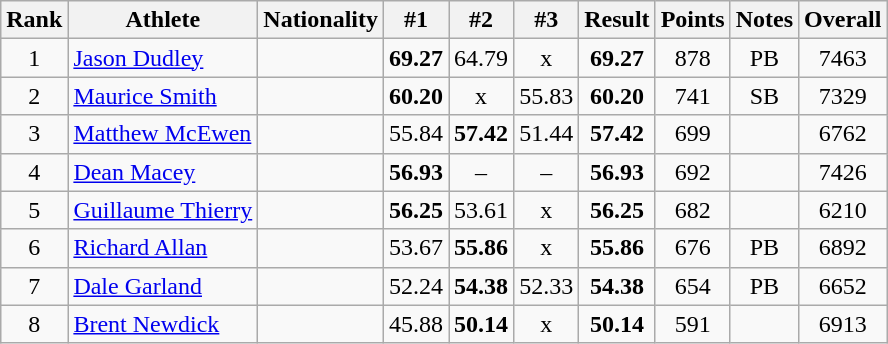<table class="wikitable sortable" style="text-align:center">
<tr>
<th>Rank</th>
<th>Athlete</th>
<th>Nationality</th>
<th>#1</th>
<th>#2</th>
<th>#3</th>
<th>Result</th>
<th>Points</th>
<th>Notes</th>
<th>Overall</th>
</tr>
<tr>
<td>1</td>
<td align=left><a href='#'>Jason Dudley</a></td>
<td align=left></td>
<td><strong>69.27</strong></td>
<td>64.79</td>
<td>x</td>
<td><strong>69.27</strong></td>
<td>878</td>
<td>PB</td>
<td>7463</td>
</tr>
<tr>
<td>2</td>
<td align=left><a href='#'>Maurice Smith</a></td>
<td align=left></td>
<td><strong>60.20</strong></td>
<td>x</td>
<td>55.83</td>
<td><strong>60.20</strong></td>
<td>741</td>
<td>SB</td>
<td>7329</td>
</tr>
<tr>
<td>3</td>
<td align=left><a href='#'>Matthew McEwen</a></td>
<td align=left></td>
<td>55.84</td>
<td><strong>57.42</strong></td>
<td>51.44</td>
<td><strong>57.42</strong></td>
<td>699</td>
<td></td>
<td>6762</td>
</tr>
<tr>
<td>4</td>
<td align=left><a href='#'>Dean Macey</a></td>
<td align=left></td>
<td><strong>56.93</strong></td>
<td>–</td>
<td>–</td>
<td><strong>56.93</strong></td>
<td>692</td>
<td></td>
<td>7426</td>
</tr>
<tr>
<td>5</td>
<td align=left><a href='#'>Guillaume Thierry</a></td>
<td align=left></td>
<td><strong>56.25</strong></td>
<td>53.61</td>
<td>x</td>
<td><strong>56.25</strong></td>
<td>682</td>
<td></td>
<td>6210</td>
</tr>
<tr>
<td>6</td>
<td align=left><a href='#'>Richard Allan</a></td>
<td align=left></td>
<td>53.67</td>
<td><strong>55.86</strong></td>
<td>x</td>
<td><strong>55.86</strong></td>
<td>676</td>
<td>PB</td>
<td>6892</td>
</tr>
<tr>
<td>7</td>
<td align=left><a href='#'>Dale Garland</a></td>
<td align=left></td>
<td>52.24</td>
<td><strong>54.38</strong></td>
<td>52.33</td>
<td><strong>54.38</strong></td>
<td>654</td>
<td>PB</td>
<td>6652</td>
</tr>
<tr>
<td>8</td>
<td align=left><a href='#'>Brent Newdick</a></td>
<td align=left></td>
<td>45.88</td>
<td><strong>50.14</strong></td>
<td>x</td>
<td><strong>50.14</strong></td>
<td>591</td>
<td></td>
<td>6913</td>
</tr>
</table>
